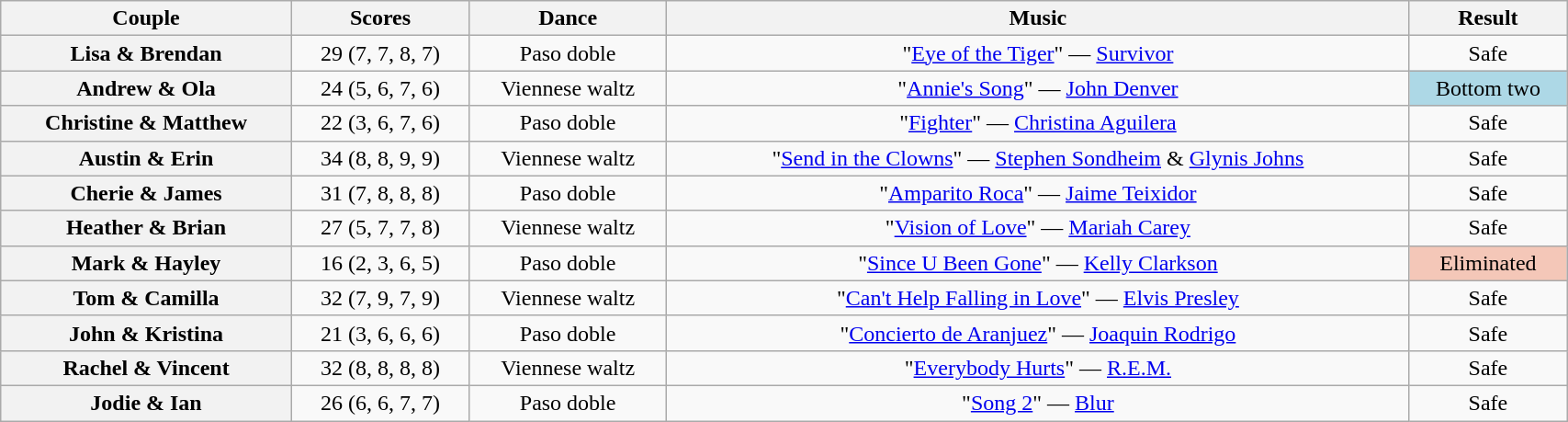<table class="wikitable sortable" style="text-align:center; width:90%">
<tr>
<th scope="col">Couple</th>
<th scope="col">Scores</th>
<th scope="col" class="unsortable">Dance</th>
<th scope="col" class="unsortable">Music</th>
<th scope="col" class="unsortable">Result</th>
</tr>
<tr>
<th scope="row">Lisa & Brendan</th>
<td>29 (7, 7, 8, 7)</td>
<td>Paso doble</td>
<td>"<a href='#'>Eye of the Tiger</a>" — <a href='#'>Survivor</a></td>
<td>Safe</td>
</tr>
<tr>
<th scope="row">Andrew & Ola</th>
<td>24 (5, 6, 7, 6)</td>
<td>Viennese waltz</td>
<td>"<a href='#'>Annie's Song</a>" — <a href='#'>John Denver</a></td>
<td bgcolor="lightblue">Bottom two</td>
</tr>
<tr>
<th scope="row">Christine & Matthew</th>
<td>22 (3, 6, 7, 6)</td>
<td>Paso doble</td>
<td>"<a href='#'>Fighter</a>" — <a href='#'>Christina Aguilera</a></td>
<td>Safe</td>
</tr>
<tr>
<th scope="row">Austin & Erin</th>
<td>34 (8, 8, 9, 9)</td>
<td>Viennese waltz</td>
<td>"<a href='#'>Send in the Clowns</a>" — <a href='#'>Stephen Sondheim</a> & <a href='#'>Glynis Johns</a></td>
<td>Safe</td>
</tr>
<tr>
<th scope="row">Cherie & James</th>
<td>31 (7, 8, 8, 8)</td>
<td>Paso doble</td>
<td>"<a href='#'>Amparito Roca</a>" — <a href='#'>Jaime Teixidor</a></td>
<td>Safe</td>
</tr>
<tr>
<th scope="row">Heather & Brian</th>
<td>27 (5, 7, 7, 8)</td>
<td>Viennese waltz</td>
<td>"<a href='#'>Vision of Love</a>" — <a href='#'>Mariah Carey</a></td>
<td>Safe</td>
</tr>
<tr>
<th scope="row">Mark & Hayley</th>
<td>16 (2, 3, 6, 5)</td>
<td>Paso doble</td>
<td>"<a href='#'>Since U Been Gone</a>" — <a href='#'>Kelly Clarkson</a></td>
<td bgcolor="f4c7b8">Eliminated</td>
</tr>
<tr>
<th scope="row">Tom & Camilla</th>
<td>32 (7, 9, 7, 9)</td>
<td>Viennese waltz</td>
<td>"<a href='#'>Can't Help Falling in Love</a>" — <a href='#'>Elvis Presley</a></td>
<td>Safe</td>
</tr>
<tr>
<th scope="row">John & Kristina</th>
<td>21 (3, 6, 6, 6)</td>
<td>Paso doble</td>
<td>"<a href='#'>Concierto de Aranjuez</a>" — <a href='#'>Joaquin Rodrigo</a></td>
<td>Safe</td>
</tr>
<tr>
<th scope="row">Rachel & Vincent</th>
<td>32 (8, 8, 8, 8)</td>
<td>Viennese waltz</td>
<td>"<a href='#'>Everybody Hurts</a>" — <a href='#'>R.E.M.</a></td>
<td>Safe</td>
</tr>
<tr>
<th scope="row">Jodie & Ian</th>
<td>26 (6, 6, 7, 7)</td>
<td>Paso doble</td>
<td>"<a href='#'>Song 2</a>" — <a href='#'>Blur</a></td>
<td>Safe</td>
</tr>
</table>
